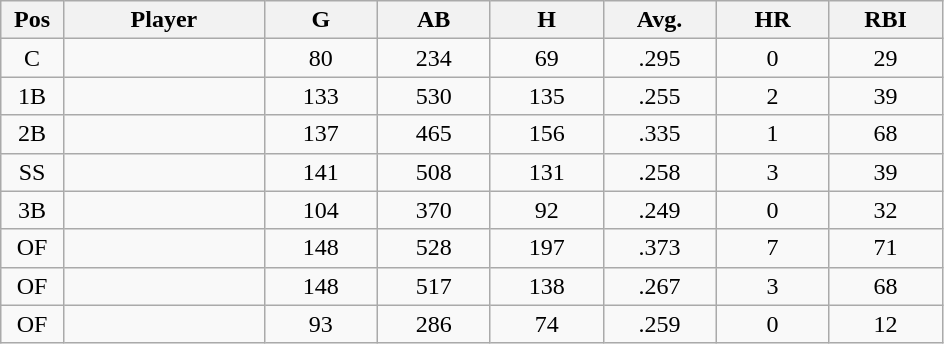<table class="wikitable sortable">
<tr>
<th bgcolor="#DDDDFF" width="5%">Pos</th>
<th bgcolor="#DDDDFF" width="16%">Player</th>
<th bgcolor="#DDDDFF" width="9%">G</th>
<th bgcolor="#DDDDFF" width="9%">AB</th>
<th bgcolor="#DDDDFF" width="9%">H</th>
<th bgcolor="#DDDDFF" width="9%">Avg.</th>
<th bgcolor="#DDDDFF" width="9%">HR</th>
<th bgcolor="#DDDDFF" width="9%">RBI</th>
</tr>
<tr align="center">
<td>C</td>
<td></td>
<td>80</td>
<td>234</td>
<td>69</td>
<td>.295</td>
<td>0</td>
<td>29</td>
</tr>
<tr align="center">
<td>1B</td>
<td></td>
<td>133</td>
<td>530</td>
<td>135</td>
<td>.255</td>
<td>2</td>
<td>39</td>
</tr>
<tr align="center">
<td>2B</td>
<td></td>
<td>137</td>
<td>465</td>
<td>156</td>
<td>.335</td>
<td>1</td>
<td>68</td>
</tr>
<tr align="center">
<td>SS</td>
<td></td>
<td>141</td>
<td>508</td>
<td>131</td>
<td>.258</td>
<td>3</td>
<td>39</td>
</tr>
<tr align="center">
<td>3B</td>
<td></td>
<td>104</td>
<td>370</td>
<td>92</td>
<td>.249</td>
<td>0</td>
<td>32</td>
</tr>
<tr align="center">
<td>OF</td>
<td></td>
<td>148</td>
<td>528</td>
<td>197</td>
<td>.373</td>
<td>7</td>
<td>71</td>
</tr>
<tr align="center">
<td>OF</td>
<td></td>
<td>148</td>
<td>517</td>
<td>138</td>
<td>.267</td>
<td>3</td>
<td>68</td>
</tr>
<tr align="center">
<td>OF</td>
<td></td>
<td>93</td>
<td>286</td>
<td>74</td>
<td>.259</td>
<td>0</td>
<td>12</td>
</tr>
</table>
